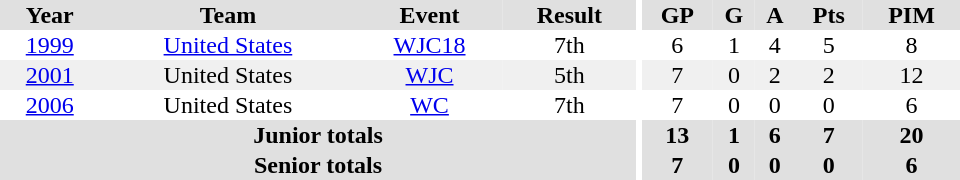<table border="0" cellpadding="1" cellspacing="0" ID="Table3" style="text-align:center; width:40em">
<tr ALIGN="center" bgcolor="#e0e0e0">
<th>Year</th>
<th>Team</th>
<th>Event</th>
<th>Result</th>
<th rowspan="99" bgcolor="#ffffff"></th>
<th>GP</th>
<th>G</th>
<th>A</th>
<th>Pts</th>
<th>PIM</th>
</tr>
<tr ALIGN="center">
<td><a href='#'>1999</a></td>
<td><a href='#'>United States</a></td>
<td><a href='#'>WJC18</a></td>
<td>7th</td>
<td>6</td>
<td>1</td>
<td>4</td>
<td>5</td>
<td>8</td>
</tr>
<tr ALIGN="center" bgcolor="#f0f0f0">
<td><a href='#'>2001</a></td>
<td>United States</td>
<td><a href='#'>WJC</a></td>
<td>5th</td>
<td>7</td>
<td>0</td>
<td>2</td>
<td>2</td>
<td>12</td>
</tr>
<tr ALIGN="center">
<td><a href='#'>2006</a></td>
<td>United States</td>
<td><a href='#'>WC</a></td>
<td>7th</td>
<td>7</td>
<td>0</td>
<td>0</td>
<td>0</td>
<td>6</td>
</tr>
<tr bgcolor="#e0e0e0">
<th colspan="4">Junior totals</th>
<th>13</th>
<th>1</th>
<th>6</th>
<th>7</th>
<th>20</th>
</tr>
<tr bgcolor="#e0e0e0">
<th colspan="4">Senior totals</th>
<th>7</th>
<th>0</th>
<th>0</th>
<th>0</th>
<th>6</th>
</tr>
</table>
